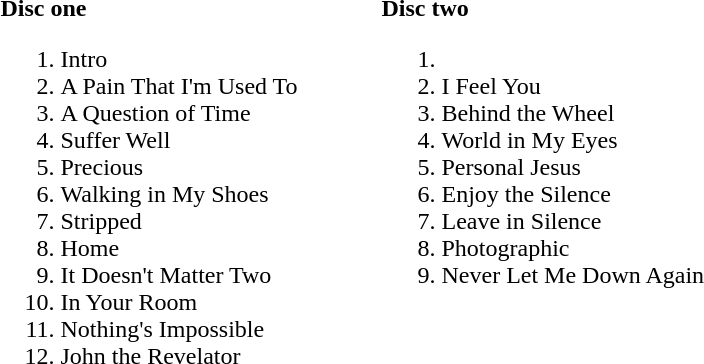<table ->
<tr>
<td width=250 valign=top><br><strong>Disc one</strong><ol><li>Intro</li><li>A Pain That I'm Used To</li><li>A Question of Time</li><li>Suffer Well</li><li>Precious</li><li>Walking in My Shoes</li><li>Stripped</li><li>Home</li><li>It Doesn't Matter Two</li><li>In Your Room</li><li>Nothing's Impossible</li><li>John the Revelator</li></ol></td>
<td width=250 valign=top><br><strong>Disc two</strong><ol><li><li>I Feel You</li><li>Behind the Wheel</li><li>World in My Eyes</li><li>Personal Jesus</li><li>Enjoy the Silence</li><li>Leave in Silence</li><li>Photographic</li><li>Never Let Me Down Again</li></ol></td>
</tr>
</table>
